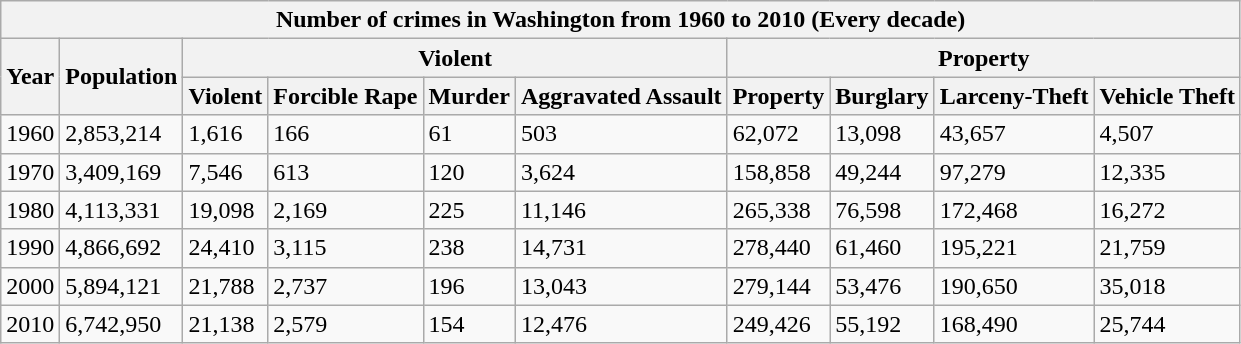<table class="wikitable">
<tr>
<th colspan="10">Number of crimes in Washington from 1960 to 2010 (Every decade)</th>
</tr>
<tr>
<th rowspan="2">Year</th>
<th rowspan="2">Population</th>
<th colspan="4">Violent</th>
<th colspan="4">Property</th>
</tr>
<tr>
<th>Violent</th>
<th>Forcible Rape</th>
<th>Murder</th>
<th>Aggravated Assault</th>
<th>Property</th>
<th>Burglary</th>
<th>Larceny-Theft</th>
<th>Vehicle Theft</th>
</tr>
<tr>
<td>1960</td>
<td>2,853,214</td>
<td>1,616</td>
<td>166</td>
<td>61</td>
<td>503</td>
<td>62,072</td>
<td>13,098</td>
<td>43,657</td>
<td>4,507</td>
</tr>
<tr>
<td>1970</td>
<td>3,409,169</td>
<td>7,546</td>
<td>613</td>
<td>120</td>
<td>3,624</td>
<td>158,858</td>
<td>49,244</td>
<td>97,279</td>
<td>12,335</td>
</tr>
<tr>
<td>1980</td>
<td>4,113,331</td>
<td>19,098</td>
<td>2,169</td>
<td>225</td>
<td>11,146</td>
<td>265,338</td>
<td>76,598</td>
<td>172,468</td>
<td>16,272</td>
</tr>
<tr>
<td>1990</td>
<td>4,866,692</td>
<td>24,410</td>
<td>3,115</td>
<td>238</td>
<td>14,731</td>
<td>278,440</td>
<td>61,460</td>
<td>195,221</td>
<td>21,759</td>
</tr>
<tr>
<td>2000</td>
<td>5,894,121</td>
<td>21,788</td>
<td>2,737</td>
<td>196</td>
<td>13,043</td>
<td>279,144</td>
<td>53,476</td>
<td>190,650</td>
<td>35,018</td>
</tr>
<tr>
<td>2010</td>
<td>6,742,950</td>
<td>21,138</td>
<td>2,579</td>
<td>154</td>
<td>12,476</td>
<td>249,426</td>
<td>55,192</td>
<td>168,490</td>
<td>25,744</td>
</tr>
</table>
